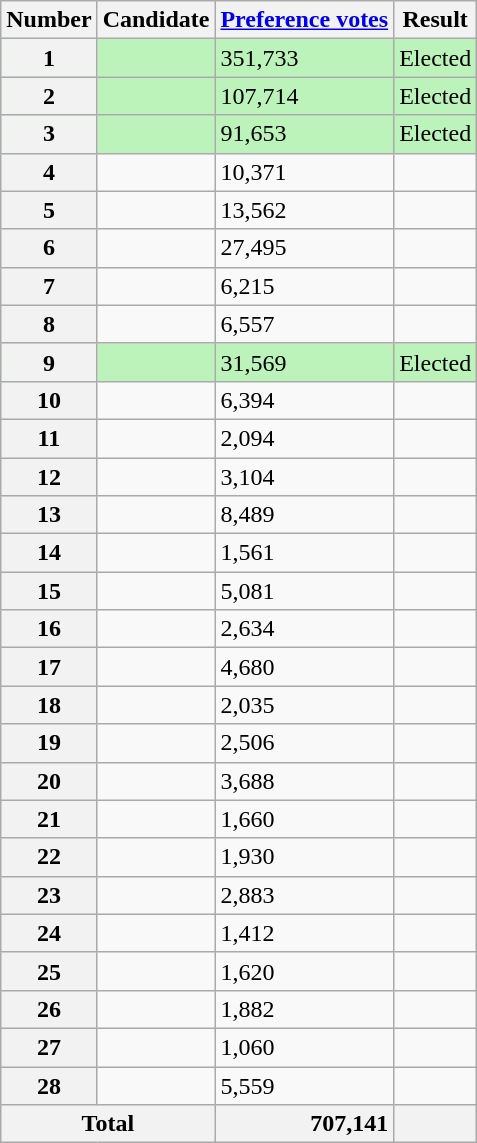<table class="wikitable sortable" >
<tr>
<th scope="col">Number</th>
<th scope="col">Candidate</th>
<th scope="col"><a href='#'>Preference votes</a></th>
<th scope="col">Result</th>
</tr>
<tr bgcolor=bbf3bb>
<th scope="row">1</th>
<td style="text-align:left"></td>
<td>351,733</td>
<td>Elected</td>
</tr>
<tr bgcolor=bbf3bb>
<th scope="row">2</th>
<td style="text-align:left"></td>
<td>107,714</td>
<td>Elected</td>
</tr>
<tr bgcolor=bbf3bb>
<th scope="row">3</th>
<td style="text-align:left"></td>
<td>91,653</td>
<td>Elected</td>
</tr>
<tr>
<th scope="row">4</th>
<td style="text-align:left"></td>
<td>10,371</td>
<td></td>
</tr>
<tr>
<th scope="row">5</th>
<td style="text-align:left"></td>
<td>13,562</td>
<td></td>
</tr>
<tr>
<th scope="row">6</th>
<td style="text-align:left"></td>
<td>27,495</td>
<td></td>
</tr>
<tr>
<th scope="row">7</th>
<td style="text-align:left"></td>
<td>6,215</td>
<td></td>
</tr>
<tr>
<th scope="row">8</th>
<td style="text-align:left"></td>
<td>6,557</td>
<td></td>
</tr>
<tr bgcolor=bbf3bb>
<th scope="row">9</th>
<td style="text-align:left"></td>
<td>31,569</td>
<td>Elected</td>
</tr>
<tr>
<th scope="row">10</th>
<td style="text-align:left"></td>
<td>6,394</td>
<td></td>
</tr>
<tr>
<th scope="row">11</th>
<td style="text-align:left"></td>
<td>2,094</td>
<td></td>
</tr>
<tr>
<th scope="row">12</th>
<td style="text-align:left"></td>
<td>3,104</td>
<td></td>
</tr>
<tr>
<th scope="row">13</th>
<td style="text-align:left"></td>
<td>8,489</td>
<td></td>
</tr>
<tr>
<th scope="row">14</th>
<td style="text-align:left"></td>
<td>1,561</td>
<td></td>
</tr>
<tr>
<th scope="row">15</th>
<td style="text-align:left"></td>
<td>5,081</td>
<td></td>
</tr>
<tr>
<th scope="row">16</th>
<td style="text-align:left"></td>
<td>2,634</td>
<td></td>
</tr>
<tr>
<th scope="row">17</th>
<td style="text-align:left"></td>
<td>4,680</td>
<td></td>
</tr>
<tr>
<th scope="row">18</th>
<td style="text-align:left"></td>
<td>2,035</td>
<td></td>
</tr>
<tr>
<th scope="row">19</th>
<td style="text-align:left"></td>
<td>2,506</td>
<td></td>
</tr>
<tr>
<th scope="row">20</th>
<td style="text-align:left"></td>
<td>3,688</td>
<td></td>
</tr>
<tr>
<th scope="row">21</th>
<td style="text-align:left"></td>
<td>1,660</td>
<td></td>
</tr>
<tr>
<th scope="row">22</th>
<td style="text-align:left"></td>
<td>1,930</td>
<td></td>
</tr>
<tr>
<th scope="row">23</th>
<td style="text-align:left"></td>
<td>2,883</td>
<td></td>
</tr>
<tr>
<th scope="row">24</th>
<td style="text-align:left"></td>
<td>1,412</td>
<td></td>
</tr>
<tr>
<th scope="row">25</th>
<td style="text-align:left"></td>
<td>1,620</td>
<td></td>
</tr>
<tr>
<th scope="row">26</th>
<td style="text-align:left"></td>
<td>1,882</td>
<td></td>
</tr>
<tr>
<th scope="row">27</th>
<td style="text-align:left"></td>
<td>1,060</td>
<td></td>
</tr>
<tr>
<th scope="row">28</th>
<td style="text-align:left"></td>
<td>5,559</td>
<td></td>
</tr>
<tr class="sortbottom">
<th scope="row"  colspan="2">Total</th>
<th style="text-align:right">707,141</th>
<th></th>
</tr>
</table>
